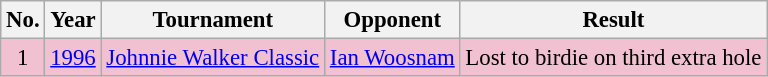<table class="wikitable" style="font-size:95%;">
<tr>
<th>No.</th>
<th>Year</th>
<th>Tournament</th>
<th>Opponent</th>
<th>Result</th>
</tr>
<tr style="background:#F2C1D1;">
<td align=center>1</td>
<td><a href='#'>1996</a></td>
<td><a href='#'>Johnnie Walker Classic</a></td>
<td> <a href='#'>Ian Woosnam</a></td>
<td>Lost to birdie on third extra hole</td>
</tr>
</table>
